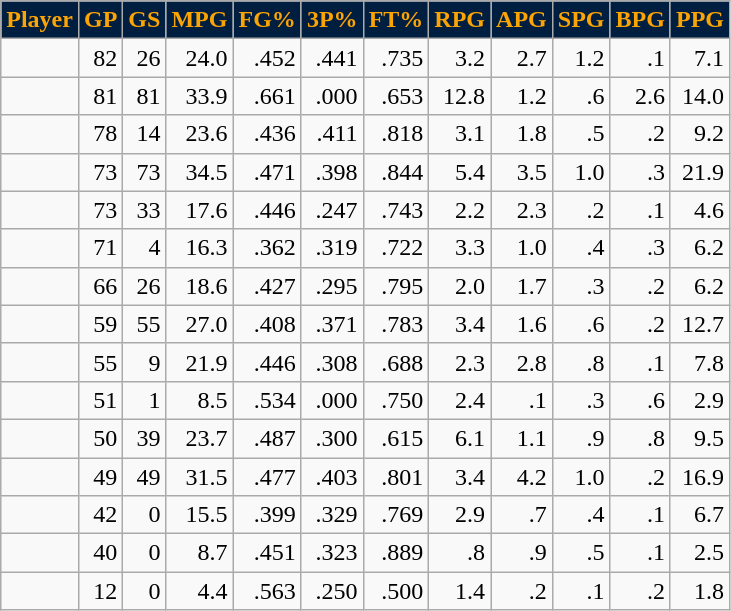<table class="wikitable sortable" style="text-align:right;">
<tr>
<th style="background:#001E3F; color:#FCA404">Player</th>
<th style="background:#001E3F; color:#FCA404">GP</th>
<th style="background:#001E3F; color:#FCA404">GS</th>
<th style="background:#001E3F; color:#FCA404">MPG</th>
<th style="background:#001E3F; color:#FCA404">FG%</th>
<th style="background:#001E3F; color:#FCA404">3P%</th>
<th style="background:#001E3F; color:#FCA404">FT%</th>
<th style="background:#001E3F; color:#FCA404">RPG</th>
<th style="background:#001E3F; color:#FCA404">APG</th>
<th style="background:#001E3F; color:#FCA404">SPG</th>
<th style="background:#001E3F; color:#FCA404">BPG</th>
<th style="background:#001E3F; color:#FCA404">PPG</th>
</tr>
<tr>
<td style="text-align:left;"></td>
<td>82</td>
<td>26</td>
<td>24.0</td>
<td>.452</td>
<td>.441</td>
<td>.735</td>
<td>3.2</td>
<td>2.7</td>
<td>1.2</td>
<td>.1</td>
<td>7.1</td>
</tr>
<tr>
<td style="text-align:left;"></td>
<td>81</td>
<td>81</td>
<td>33.9</td>
<td>.661</td>
<td>.000</td>
<td>.653</td>
<td>12.8</td>
<td>1.2</td>
<td>.6</td>
<td>2.6</td>
<td>14.0</td>
</tr>
<tr>
<td style="text-align:left;"></td>
<td>78</td>
<td>14</td>
<td>23.6</td>
<td>.436</td>
<td>.411</td>
<td>.818</td>
<td>3.1</td>
<td>1.8</td>
<td>.5</td>
<td>.2</td>
<td>9.2</td>
</tr>
<tr>
<td style="text-align:left;"></td>
<td>73</td>
<td>73</td>
<td>34.5</td>
<td>.471</td>
<td>.398</td>
<td>.844</td>
<td>5.4</td>
<td>3.5</td>
<td>1.0</td>
<td>.3</td>
<td>21.9</td>
</tr>
<tr>
<td style="text-align:left;"></td>
<td>73</td>
<td>33</td>
<td>17.6</td>
<td>.446</td>
<td>.247</td>
<td>.743</td>
<td>2.2</td>
<td>2.3</td>
<td>.2</td>
<td>.1</td>
<td>4.6</td>
</tr>
<tr>
<td style="text-align:left;"></td>
<td>71</td>
<td>4</td>
<td>16.3</td>
<td>.362</td>
<td>.319</td>
<td>.722</td>
<td>3.3</td>
<td>1.0</td>
<td>.4</td>
<td>.3</td>
<td>6.2</td>
</tr>
<tr>
<td style="text-align:left;"></td>
<td>66</td>
<td>26</td>
<td>18.6</td>
<td>.427</td>
<td>.295</td>
<td>.795</td>
<td>2.0</td>
<td>1.7</td>
<td>.3</td>
<td>.2</td>
<td>6.2</td>
</tr>
<tr>
<td style="text-align:left;"></td>
<td>59</td>
<td>55</td>
<td>27.0</td>
<td>.408</td>
<td>.371</td>
<td>.783</td>
<td>3.4</td>
<td>1.6</td>
<td>.6</td>
<td>.2</td>
<td>12.7</td>
</tr>
<tr>
<td style="text-align:left;"></td>
<td>55</td>
<td>9</td>
<td>21.9</td>
<td>.446</td>
<td>.308</td>
<td>.688</td>
<td>2.3</td>
<td>2.8</td>
<td>.8</td>
<td>.1</td>
<td>7.8</td>
</tr>
<tr>
<td style="text-align:left;"></td>
<td>51</td>
<td>1</td>
<td>8.5</td>
<td>.534</td>
<td>.000</td>
<td>.750</td>
<td>2.4</td>
<td>.1</td>
<td>.3</td>
<td>.6</td>
<td>2.9</td>
</tr>
<tr>
<td style="text-align:left;"></td>
<td>50</td>
<td>39</td>
<td>23.7</td>
<td>.487</td>
<td>.300</td>
<td>.615</td>
<td>6.1</td>
<td>1.1</td>
<td>.9</td>
<td>.8</td>
<td>9.5</td>
</tr>
<tr>
<td style="text-align:left;"></td>
<td>49</td>
<td>49</td>
<td>31.5</td>
<td>.477</td>
<td>.403</td>
<td>.801</td>
<td>3.4</td>
<td>4.2</td>
<td>1.0</td>
<td>.2</td>
<td>16.9</td>
</tr>
<tr>
<td style="text-align:left;"></td>
<td>42</td>
<td>0</td>
<td>15.5</td>
<td>.399</td>
<td>.329</td>
<td>.769</td>
<td>2.9</td>
<td>.7</td>
<td>.4</td>
<td>.1</td>
<td>6.7</td>
</tr>
<tr>
<td style="text-align:left;"></td>
<td>40</td>
<td>0</td>
<td>8.7</td>
<td>.451</td>
<td>.323</td>
<td>.889</td>
<td>.8</td>
<td>.9</td>
<td>.5</td>
<td>.1</td>
<td>2.5</td>
</tr>
<tr>
<td style="text-align:left;"></td>
<td>12</td>
<td>0</td>
<td>4.4</td>
<td>.563</td>
<td>.250</td>
<td>.500</td>
<td>1.4</td>
<td>.2</td>
<td>.1</td>
<td>.2</td>
<td>1.8</td>
</tr>
</table>
